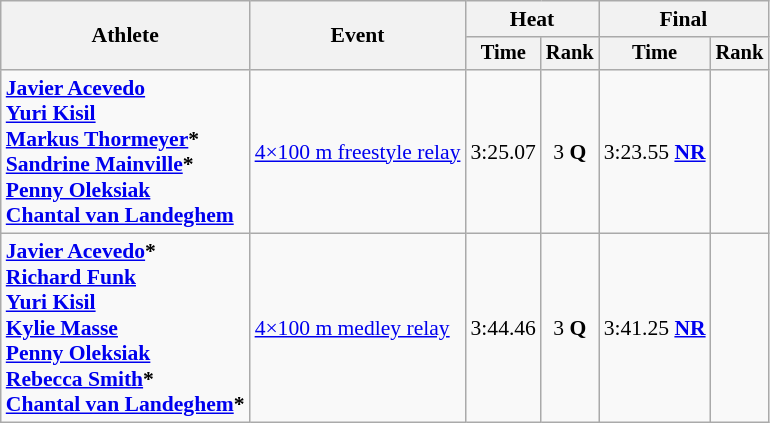<table class=wikitable style="font-size:90%">
<tr>
<th rowspan="2">Athlete</th>
<th rowspan="2">Event</th>
<th colspan="2">Heat</th>
<th colspan="2">Final</th>
</tr>
<tr style="font-size:95%">
<th>Time</th>
<th>Rank</th>
<th>Time</th>
<th>Rank</th>
</tr>
<tr align=center>
<td align=left><strong><a href='#'>Javier Acevedo</a><br><a href='#'>Yuri Kisil</a><br><a href='#'>Markus Thormeyer</a>*<br><a href='#'>Sandrine Mainville</a>*<br><a href='#'>Penny Oleksiak</a><br><a href='#'>Chantal van Landeghem</a></strong></td>
<td align=left><a href='#'>4×100 m freestyle relay</a></td>
<td>3:25.07</td>
<td>3 <strong>Q</strong></td>
<td>3:23.55 <strong><a href='#'>NR</a></strong></td>
<td></td>
</tr>
<tr align=center>
<td align=left><strong><a href='#'>Javier Acevedo</a>*<br><a href='#'>Richard Funk</a><br><a href='#'>Yuri Kisil</a><br><a href='#'>Kylie Masse</a><br><a href='#'>Penny Oleksiak</a><br><a href='#'>Rebecca Smith</a>*<br><a href='#'>Chantal van Landeghem</a>*</strong></td>
<td align=left><a href='#'>4×100 m medley relay</a></td>
<td>3:44.46</td>
<td>3 <strong>Q</strong></td>
<td>3:41.25 <strong><a href='#'>NR</a></strong></td>
<td></td>
</tr>
</table>
